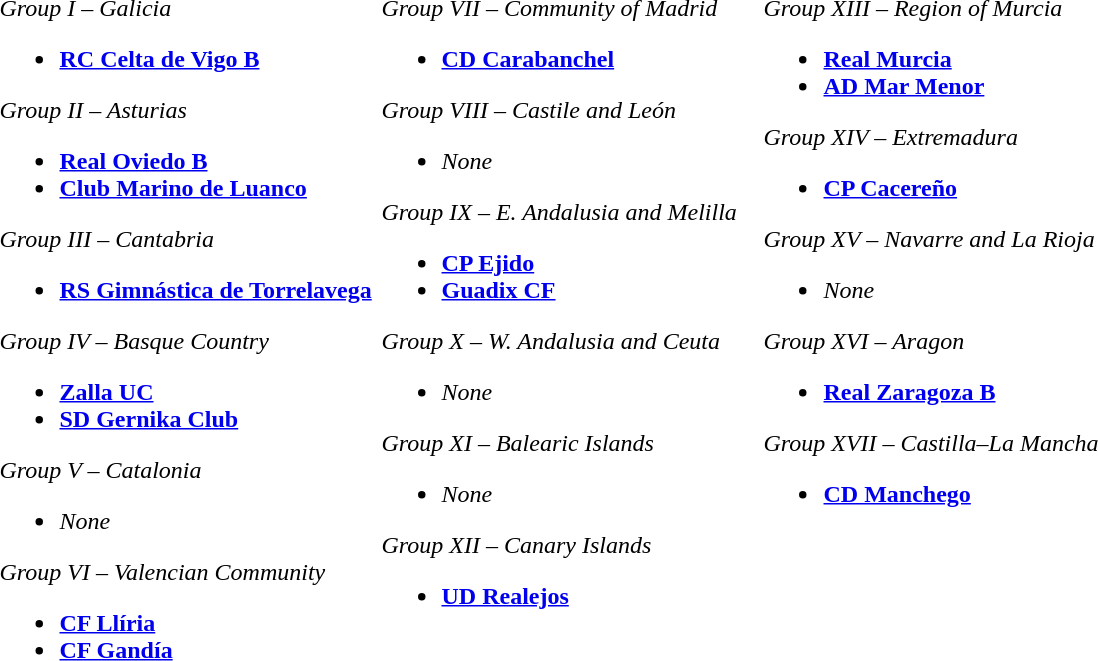<table>
<tr>
<td valign="top" width="33%"><br><em>Group I – Galicia</em>  <ul><li><strong><a href='#'>RC Celta de Vigo B</a></strong></li></ul><em>Group II – Asturias</em>  <ul><li><strong><a href='#'>Real Oviedo B</a></strong></li><li><strong><a href='#'>Club Marino de Luanco</a></strong></li></ul><em>Group III – Cantabria</em>  <ul><li><strong><a href='#'>RS Gimnástica de Torrelavega</a></strong></li></ul><em>Group IV – Basque Country</em>  <ul><li><strong><a href='#'>Zalla UC</a></strong></li><li><strong><a href='#'>SD Gernika Club</a></strong></li></ul><em>Group V – Catalonia</em>  <ul><li><em>None</em></li></ul><em>Group VI – Valencian Community</em> <ul><li><strong><a href='#'>CF Llíria</a></strong></li><li><strong><a href='#'>CF Gandía</a></strong></li></ul></td>
<td valign="top" width="33%"><br><em>Group VII – Community of Madrid</em>  <ul><li><strong><a href='#'>CD Carabanchel</a></strong></li></ul><em>Group VIII – Castile and León</em>  <ul><li><em>None</em></li></ul><em>Group IX – E. Andalusia and Melilla</em>  <ul><li><strong><a href='#'>CP Ejido</a></strong></li><li><strong><a href='#'>Guadix CF</a></strong></li></ul><em>Group X – W. Andalusia and Ceuta</em>  <ul><li><em>None</em></li></ul><em>Group XI – Balearic Islands</em>  <ul><li><em>None</em></li></ul><em>Group XII – Canary Islands</em>  <ul><li><strong><a href='#'>UD Realejos</a></strong></li></ul></td>
<td valign="top" width="33%"><br><em>Group XIII – Region of Murcia</em>  <ul><li><strong><a href='#'>Real Murcia</a></strong></li><li><strong><a href='#'>AD Mar Menor</a></strong></li></ul><em>Group XIV – Extremadura</em>  <ul><li><strong><a href='#'>CP Cacereño</a></strong></li></ul><em>Group XV – Navarre and La Rioja</em>  <ul><li><em>None</em></li></ul><em>Group XVI – Aragon</em>  <ul><li><strong><a href='#'>Real Zaragoza B</a></strong></li></ul><em>Group XVII – Castilla–La Mancha</em>  <ul><li><strong><a href='#'>CD Manchego</a></strong></li></ul></td>
</tr>
</table>
